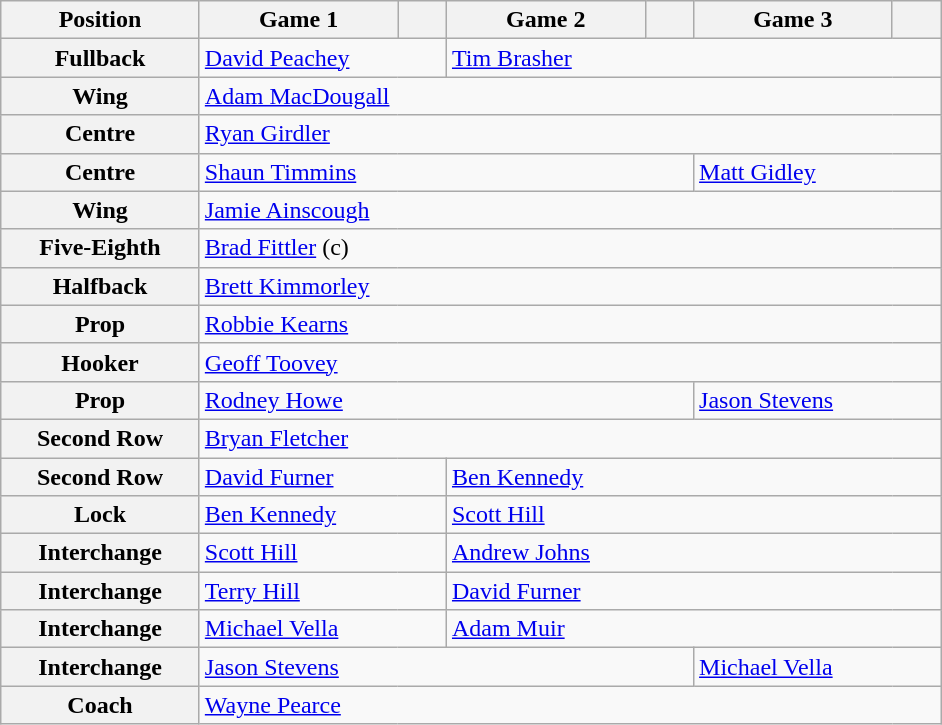<table class="wikitable">
<tr>
<th width="125">Position</th>
<th width="125">Game 1</th>
<th width="25"></th>
<th width="125">Game 2</th>
<th width="25"></th>
<th width="125">Game 3</th>
<th width="25"></th>
</tr>
<tr>
<th>Fullback</th>
<td colspan="2"> <a href='#'>David Peachey</a></td>
<td colspan="4"> <a href='#'>Tim Brasher</a></td>
</tr>
<tr>
<th>Wing</th>
<td colspan="6"> <a href='#'>Adam MacDougall</a></td>
</tr>
<tr>
<th>Centre</th>
<td colspan="6"> <a href='#'>Ryan Girdler</a></td>
</tr>
<tr>
<th>Centre</th>
<td colspan="4"> <a href='#'>Shaun Timmins</a></td>
<td colspan="2"> <a href='#'>Matt Gidley</a></td>
</tr>
<tr>
<th>Wing</th>
<td colspan="6"> <a href='#'>Jamie Ainscough</a></td>
</tr>
<tr>
<th>Five-Eighth</th>
<td colspan="6"> <a href='#'>Brad Fittler</a> (c)</td>
</tr>
<tr>
<th>Halfback</th>
<td colspan="6"> <a href='#'>Brett Kimmorley</a></td>
</tr>
<tr>
<th>Prop</th>
<td colspan="6"> <a href='#'>Robbie Kearns</a></td>
</tr>
<tr>
<th>Hooker</th>
<td colspan="6"> <a href='#'>Geoff Toovey</a></td>
</tr>
<tr>
<th>Prop</th>
<td colspan="4"> <a href='#'>Rodney Howe</a></td>
<td colspan="2"> <a href='#'>Jason Stevens</a></td>
</tr>
<tr>
<th>Second Row</th>
<td colspan="6"> <a href='#'>Bryan Fletcher</a></td>
</tr>
<tr>
<th>Second Row</th>
<td colspan="2"> <a href='#'>David Furner</a></td>
<td colspan="4"> <a href='#'>Ben Kennedy</a></td>
</tr>
<tr>
<th>Lock</th>
<td colspan="2"> <a href='#'>Ben Kennedy</a></td>
<td colspan="4"> <a href='#'>Scott Hill</a></td>
</tr>
<tr>
<th>Interchange</th>
<td colspan="2"> <a href='#'>Scott Hill</a></td>
<td colspan="4"> <a href='#'>Andrew Johns</a></td>
</tr>
<tr>
<th>Interchange</th>
<td colspan="2"> <a href='#'>Terry Hill</a></td>
<td colspan="4"> <a href='#'>David Furner</a></td>
</tr>
<tr>
<th>Interchange</th>
<td colspan="2"> <a href='#'>Michael Vella</a></td>
<td colspan="4"> <a href='#'>Adam Muir</a></td>
</tr>
<tr>
<th>Interchange</th>
<td colspan="4"> <a href='#'>Jason Stevens</a></td>
<td colspan="2"> <a href='#'>Michael Vella</a></td>
</tr>
<tr>
<th>Coach</th>
<td colspan="6"> <a href='#'>Wayne Pearce</a></td>
</tr>
</table>
